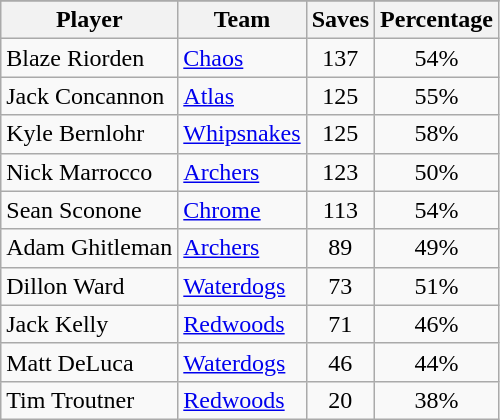<table class="wikitable sortable" style="text-align:left;">
<tr>
</tr>
<tr>
<th>Player</th>
<th>Team</th>
<th>Saves</th>
<th>Percentage<br></th>
</tr>
<tr>
<td>Blaze Riorden</td>
<td><a href='#'>Chaos</a></td>
<td style="text-align:center;">137</td>
<td style="text-align:center;">54%</td>
</tr>
<tr>
<td>Jack Concannon</td>
<td><a href='#'>Atlas</a></td>
<td style="text-align:center;">125</td>
<td style="text-align:center;">55%</td>
</tr>
<tr>
<td>Kyle Bernlohr</td>
<td><a href='#'>Whipsnakes</a></td>
<td style="text-align:center;">125</td>
<td style="text-align:center;">58%</td>
</tr>
<tr>
<td>Nick Marrocco</td>
<td><a href='#'>Archers</a></td>
<td style="text-align:center;">123</td>
<td style="text-align:center;">50%</td>
</tr>
<tr>
<td>Sean Sconone</td>
<td><a href='#'>Chrome</a></td>
<td style="text-align:center;">113</td>
<td style="text-align:center;">54%</td>
</tr>
<tr>
<td>Adam Ghitleman</td>
<td><a href='#'>Archers</a></td>
<td style="text-align:center;">89</td>
<td style="text-align:center;">49%</td>
</tr>
<tr>
<td>Dillon Ward</td>
<td><a href='#'>Waterdogs</a></td>
<td style="text-align:center;">73</td>
<td style="text-align:center;">51%</td>
</tr>
<tr>
<td>Jack Kelly</td>
<td><a href='#'>Redwoods</a></td>
<td style="text-align:center;">71</td>
<td style="text-align:center;">46%</td>
</tr>
<tr>
<td>Matt DeLuca</td>
<td><a href='#'>Waterdogs</a></td>
<td style="text-align:center;">46</td>
<td style="text-align:center;">44%</td>
</tr>
<tr>
<td>Tim Troutner</td>
<td><a href='#'>Redwoods</a></td>
<td style="text-align:center;">20</td>
<td style="text-align:center;">38%</td>
</tr>
</table>
